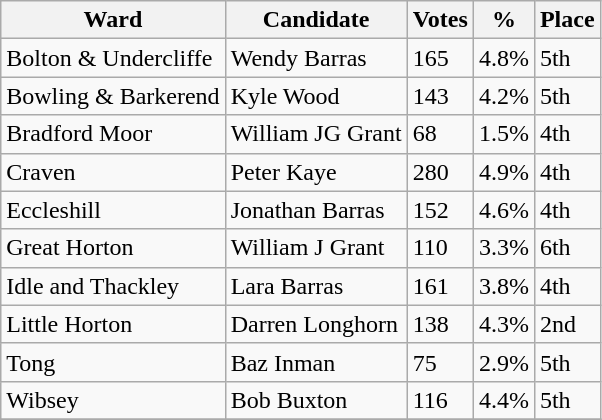<table class="wikitable">
<tr>
<th>Ward</th>
<th>Candidate</th>
<th>Votes</th>
<th>%</th>
<th>Place</th>
</tr>
<tr>
<td>Bolton & Undercliffe</td>
<td>Wendy Barras</td>
<td>165</td>
<td>4.8%</td>
<td>5th</td>
</tr>
<tr>
<td>Bowling & Barkerend</td>
<td>Kyle Wood</td>
<td>143</td>
<td>4.2%</td>
<td>5th</td>
</tr>
<tr>
<td>Bradford Moor</td>
<td>William JG Grant</td>
<td>68</td>
<td>1.5%</td>
<td>4th</td>
</tr>
<tr>
<td>Craven</td>
<td>Peter Kaye</td>
<td>280</td>
<td>4.9%</td>
<td>4th</td>
</tr>
<tr>
<td>Eccleshill</td>
<td>Jonathan Barras</td>
<td>152</td>
<td>4.6%</td>
<td>4th</td>
</tr>
<tr>
<td>Great Horton</td>
<td>William J Grant</td>
<td>110</td>
<td>3.3%</td>
<td>6th</td>
</tr>
<tr>
<td>Idle and Thackley</td>
<td>Lara Barras</td>
<td>161</td>
<td>3.8%</td>
<td>4th</td>
</tr>
<tr>
<td>Little Horton</td>
<td>Darren Longhorn</td>
<td>138</td>
<td>4.3%</td>
<td>2nd</td>
</tr>
<tr>
<td>Tong</td>
<td>Baz Inman</td>
<td>75</td>
<td>2.9%</td>
<td>5th</td>
</tr>
<tr>
<td>Wibsey</td>
<td>Bob Buxton</td>
<td>116</td>
<td>4.4%</td>
<td>5th</td>
</tr>
<tr>
</tr>
</table>
